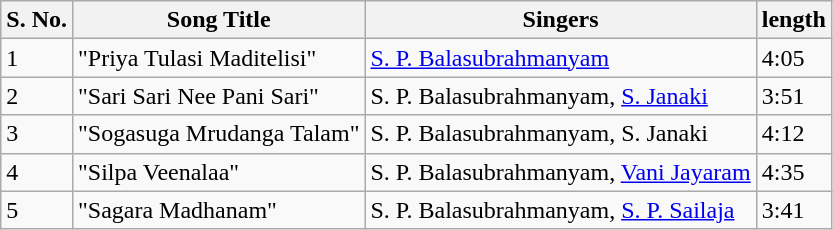<table class="wikitable">
<tr>
<th>S. No.</th>
<th>Song Title</th>
<th>Singers</th>
<th>length</th>
</tr>
<tr>
<td>1</td>
<td>"Priya Tulasi Maditelisi"</td>
<td><a href='#'>S. P. Balasubrahmanyam</a></td>
<td>4:05</td>
</tr>
<tr>
<td>2</td>
<td>"Sari Sari Nee Pani Sari"</td>
<td>S. P. Balasubrahmanyam, <a href='#'>S. Janaki</a></td>
<td>3:51</td>
</tr>
<tr>
<td>3</td>
<td>"Sogasuga Mrudanga Talam"</td>
<td>S. P. Balasubrahmanyam, S. Janaki</td>
<td>4:12</td>
</tr>
<tr>
<td>4</td>
<td>"Silpa Veenalaa"</td>
<td>S. P. Balasubrahmanyam, <a href='#'>Vani Jayaram</a></td>
<td>4:35</td>
</tr>
<tr>
<td>5</td>
<td>"Sagara Madhanam"</td>
<td>S. P. Balasubrahmanyam, <a href='#'>S. P. Sailaja</a></td>
<td>3:41</td>
</tr>
</table>
